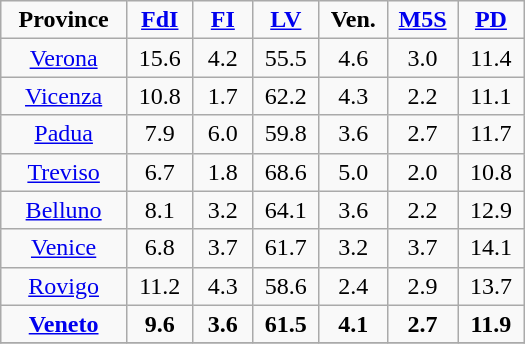<table class="wikitable" style="text-align:center; width:350px">
<tr>
<td style="width:100px"><strong>Province</strong></td>
<td style="width:50px"><strong><a href='#'>FdI</a></strong></td>
<td style="width:50px"><strong><a href='#'>FI</a></strong></td>
<td style="width:50px"><strong><a href='#'>LV</a></strong></td>
<td style="width:50px"><strong>Ven.</strong></td>
<td style="width:50px"><strong><a href='#'>M5S</a></strong></td>
<td style="width:50px"><strong><a href='#'>PD</a></strong></td>
</tr>
<tr>
<td><a href='#'>Verona</a></td>
<td>15.6</td>
<td>4.2</td>
<td>55.5</td>
<td>4.6</td>
<td>3.0</td>
<td>11.4</td>
</tr>
<tr>
<td><a href='#'>Vicenza</a></td>
<td>10.8</td>
<td>1.7</td>
<td>62.2</td>
<td>4.3</td>
<td>2.2</td>
<td>11.1</td>
</tr>
<tr>
<td><a href='#'>Padua</a></td>
<td>7.9</td>
<td>6.0</td>
<td>59.8</td>
<td>3.6</td>
<td>2.7</td>
<td>11.7</td>
</tr>
<tr>
<td><a href='#'>Treviso</a></td>
<td>6.7</td>
<td>1.8</td>
<td>68.6</td>
<td>5.0</td>
<td>2.0</td>
<td>10.8</td>
</tr>
<tr>
<td><a href='#'>Belluno</a></td>
<td>8.1</td>
<td>3.2</td>
<td>64.1</td>
<td>3.6</td>
<td>2.2</td>
<td>12.9</td>
</tr>
<tr>
<td><a href='#'>Venice</a></td>
<td>6.8</td>
<td>3.7</td>
<td>61.7</td>
<td>3.2</td>
<td>3.7</td>
<td>14.1</td>
</tr>
<tr>
<td><a href='#'>Rovigo</a></td>
<td>11.2</td>
<td>4.3</td>
<td>58.6</td>
<td>2.4</td>
<td>2.9</td>
<td>13.7</td>
</tr>
<tr>
<td><strong><a href='#'>Veneto</a></strong></td>
<td><strong>9.6</strong></td>
<td><strong>3.6</strong></td>
<td><strong>61.5</strong></td>
<td><strong>4.1</strong></td>
<td><strong>2.7</strong></td>
<td><strong>11.9</strong></td>
</tr>
<tr>
</tr>
</table>
